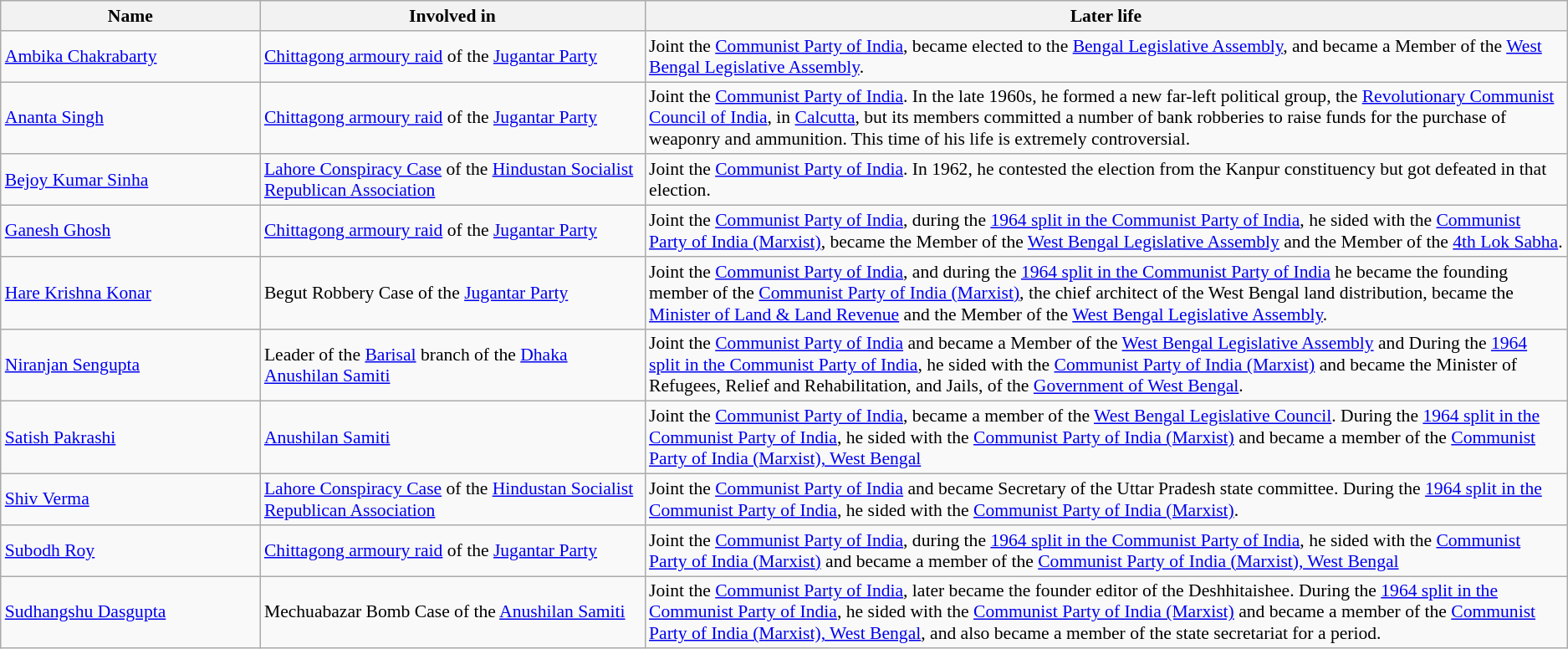<table class="wikitable" style="font-size:90%">
<tr>
<th width = "200">Name</th>
<th width =" 300">Involved in</th>
<th>Later life</th>
</tr>
<tr>
<td><a href='#'>Ambika Chakrabarty</a></td>
<td><a href='#'>Chittagong armoury raid</a> of the <a href='#'>Jugantar Party</a></td>
<td>Joint the <a href='#'>Communist Party of India</a>, became elected to the <a href='#'>Bengal Legislative Assembly</a>, and became a Member of the <a href='#'>West Bengal Legislative Assembly</a>.</td>
</tr>
<tr>
<td><a href='#'>Ananta Singh</a></td>
<td><a href='#'>Chittagong armoury raid</a> of the <a href='#'>Jugantar Party</a></td>
<td>Joint the <a href='#'>Communist Party of India</a>. In the late 1960s, he formed a new far-left political group, the <a href='#'>Revolutionary Communist Council of India</a>, in <a href='#'>Calcutta</a>, but its members committed a number of bank robberies to raise funds for the purchase of weaponry and ammunition. This time of his life is extremely controversial.</td>
</tr>
<tr>
<td><a href='#'>Bejoy Kumar Sinha</a></td>
<td><a href='#'>Lahore Conspiracy Case</a> of the <a href='#'>Hindustan Socialist Republican Association</a></td>
<td>Joint the <a href='#'>Communist Party of India</a>. In 1962, he contested the election from the Kanpur constituency but got defeated in that election.</td>
</tr>
<tr>
<td><a href='#'>Ganesh Ghosh</a></td>
<td><a href='#'>Chittagong armoury raid</a> of the <a href='#'>Jugantar Party</a></td>
<td>Joint the <a href='#'>Communist Party of India</a>, during the <a href='#'>1964 split in the Communist Party of India</a>, he sided with the <a href='#'>Communist Party of India (Marxist)</a>, became the Member of the <a href='#'>West Bengal Legislative Assembly</a> and the Member of the <a href='#'>4th Lok Sabha</a>.</td>
</tr>
<tr>
<td><a href='#'>Hare Krishna Konar</a></td>
<td>Begut Robbery Case of the <a href='#'>Jugantar Party</a></td>
<td>Joint the <a href='#'>Communist Party of India</a>, and during the <a href='#'>1964 split in the Communist Party of India</a> he became the founding member of the <a href='#'>Communist Party of India (Marxist)</a>, the chief architect of the West Bengal land distribution, became the <a href='#'>Minister of Land & Land Revenue</a> and the Member of the <a href='#'>West Bengal Legislative Assembly</a>.</td>
</tr>
<tr>
<td><a href='#'>Niranjan Sengupta</a></td>
<td>Leader of the <a href='#'>Barisal</a> branch of the <a href='#'>Dhaka Anushilan Samiti</a></td>
<td>Joint the <a href='#'>Communist Party of India</a> and became a Member of the <a href='#'>West Bengal Legislative Assembly</a> and During the <a href='#'>1964 split in the Communist Party of India</a>, he sided with the <a href='#'>Communist Party of India (Marxist)</a> and became the Minister of Refugees, Relief and Rehabilitation, and Jails, of the <a href='#'>Government of West Bengal</a>.</td>
</tr>
<tr>
<td><a href='#'>Satish Pakrashi</a></td>
<td><a href='#'>Anushilan Samiti</a></td>
<td>Joint the <a href='#'>Communist Party of India</a>, became a member of the <a href='#'>West Bengal Legislative Council</a>. During the <a href='#'>1964 split in the Communist Party of India</a>, he sided with the <a href='#'>Communist Party of India (Marxist)</a> and became a member of the <a href='#'>Communist Party of India (Marxist), West Bengal</a></td>
</tr>
<tr>
<td><a href='#'>Shiv Verma</a></td>
<td><a href='#'>Lahore Conspiracy Case</a> of the <a href='#'>Hindustan Socialist Republican Association</a></td>
<td>Joint the <a href='#'>Communist Party of India</a> and became Secretary of the Uttar Pradesh state committee. During the <a href='#'>1964 split in the Communist Party of India</a>, he sided with the <a href='#'>Communist Party of India (Marxist)</a>.</td>
</tr>
<tr>
<td><a href='#'>Subodh Roy</a></td>
<td><a href='#'>Chittagong armoury raid</a> of the <a href='#'>Jugantar Party</a></td>
<td>Joint the <a href='#'>Communist Party of India</a>, during the <a href='#'>1964 split in the Communist Party of India</a>, he sided with the <a href='#'>Communist Party of India (Marxist)</a> and became a member of the <a href='#'>Communist Party of India (Marxist), West Bengal</a></td>
</tr>
<tr>
<td><a href='#'>Sudhangshu Dasgupta</a></td>
<td>Mechuabazar Bomb Case of the <a href='#'>Anushilan Samiti</a></td>
<td>Joint the <a href='#'>Communist Party of India</a>, later became the founder editor of the Deshhitaishee. During the <a href='#'>1964 split in the Communist Party of India</a>, he sided with the <a href='#'>Communist Party of India (Marxist)</a> and became a member of the <a href='#'>Communist Party of India (Marxist), West Bengal</a>, and also became a member of the state secretariat for a period.</td>
</tr>
</table>
